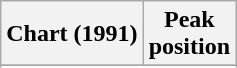<table class="wikitable sortable plainrowheaders" style="text-align:center">
<tr>
<th scope="col">Chart (1991)</th>
<th scope="col">Peak<br>position</th>
</tr>
<tr>
</tr>
<tr>
</tr>
<tr>
</tr>
<tr>
</tr>
<tr>
</tr>
<tr>
</tr>
<tr>
</tr>
<tr>
</tr>
<tr>
</tr>
</table>
